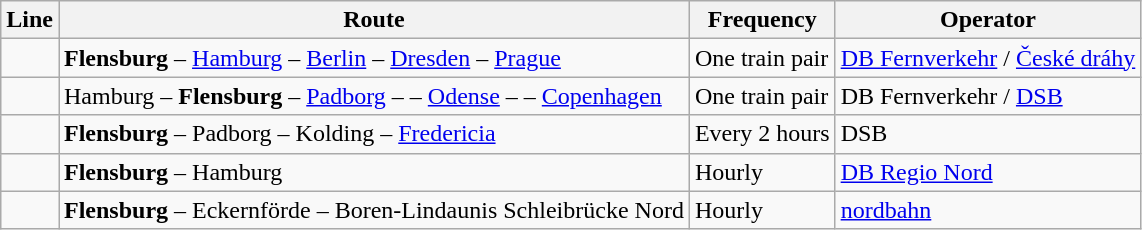<table class="wikitable">
<tr>
<th>Line</th>
<th>Route</th>
<th>Frequency</th>
<th>Operator</th>
</tr>
<tr>
<td></td>
<td><strong>Flensburg</strong> – <a href='#'>Hamburg</a> – <a href='#'>Berlin</a> – <a href='#'>Dresden</a> – <a href='#'>Prague</a></td>
<td>One train pair</td>
<td><a href='#'>DB Fernverkehr</a> / <a href='#'>České dráhy</a></td>
</tr>
<tr>
<td></td>
<td>Hamburg – <strong>Flensburg</strong> – <a href='#'>Padborg</a> –  – <a href='#'>Odense</a> –  – <a href='#'>Copenhagen</a></td>
<td>One train pair</td>
<td>DB Fernverkehr / <a href='#'>DSB</a></td>
</tr>
<tr>
<td></td>
<td><strong>Flensburg</strong> – Padborg – Kolding – <a href='#'>Fredericia</a></td>
<td>Every 2 hours</td>
<td>DSB</td>
</tr>
<tr>
<td></td>
<td><strong>Flensburg</strong> – Hamburg</td>
<td>Hourly</td>
<td><a href='#'>DB Regio Nord</a></td>
</tr>
<tr>
<td></td>
<td><strong>Flensburg</strong> – Eckernförde – Boren-Lindaunis Schleibrücke Nord</td>
<td>Hourly</td>
<td><a href='#'>nordbahn</a></td>
</tr>
</table>
